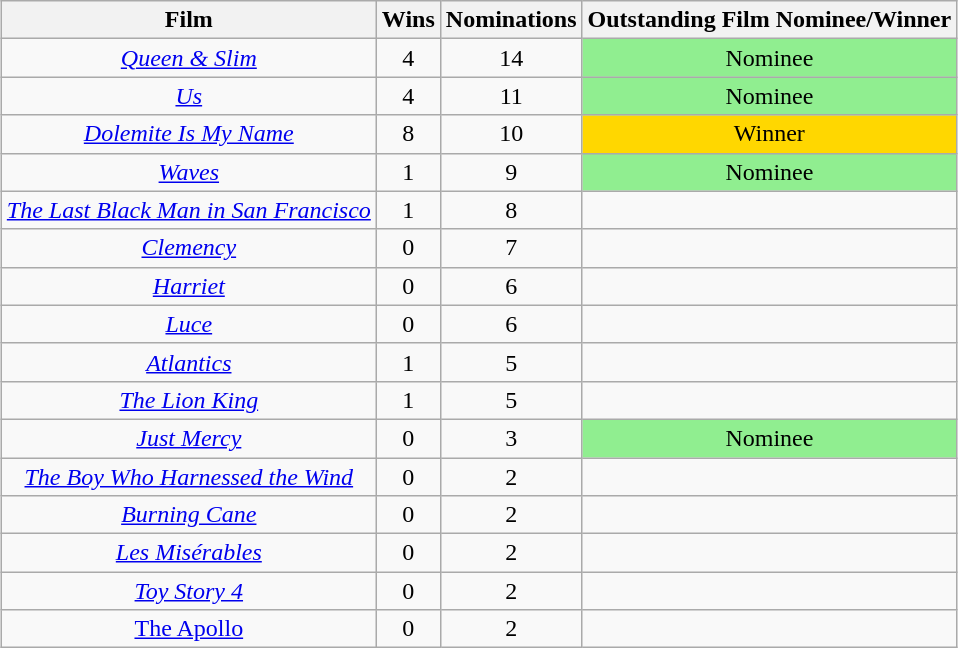<table class="wikitable sortable" style="text-align: center; margin:auto">
<tr>
<th>Film</th>
<th>Wins</th>
<th>Nominations</th>
<th>Outstanding Film Nominee/Winner</th>
</tr>
<tr>
<td><em><a href='#'>Queen & Slim</a></em></td>
<td>4</td>
<td>14</td>
<td bgcolor="lightgreen">Nominee</td>
</tr>
<tr>
<td><em><a href='#'>Us</a></em></td>
<td>4</td>
<td>11</td>
<td style=background:lightgreen>Nominee</td>
</tr>
<tr>
<td><em><a href='#'>Dolemite Is My Name</a></em></td>
<td>8</td>
<td>10</td>
<td style="background:gold;">Winner</td>
</tr>
<tr>
<td><em><a href='#'>Waves</a></em></td>
<td>1</td>
<td>9</td>
<td style=background:lightgreen>Nominee</td>
</tr>
<tr>
<td><em><a href='#'>The Last Black Man in San Francisco</a></em></td>
<td>1</td>
<td>8</td>
<td></td>
</tr>
<tr>
<td><em><a href='#'>Clemency</a></em></td>
<td>0</td>
<td>7</td>
<td></td>
</tr>
<tr>
<td><em><a href='#'>Harriet</a></em></td>
<td>0</td>
<td>6</td>
<td></td>
</tr>
<tr>
<td><em><a href='#'>Luce</a></em></td>
<td>0</td>
<td>6</td>
<td></td>
</tr>
<tr>
<td><em><a href='#'>Atlantics</a></em></td>
<td>1</td>
<td>5</td>
<td></td>
</tr>
<tr>
<td><em><a href='#'>The Lion King</a></em></td>
<td>1</td>
<td>5</td>
<td></td>
</tr>
<tr>
<td><em><a href='#'>Just Mercy</a></em></td>
<td>0</td>
<td>3</td>
<td style=background:lightgreen>Nominee</td>
</tr>
<tr>
<td><em><a href='#'>The Boy Who Harnessed the Wind</a></em></td>
<td>0</td>
<td>2</td>
<td></td>
</tr>
<tr>
<td><em><a href='#'>Burning Cane</a></em></td>
<td>0</td>
<td>2</td>
<td></td>
</tr>
<tr>
<td><em><a href='#'>Les Misérables</a></em></td>
<td>0</td>
<td>2</td>
<td></td>
</tr>
<tr>
<td><em><a href='#'>Toy Story 4</a></em></td>
<td>0</td>
<td>2</td>
<td></td>
</tr>
<tr>
<td><a href='#'>The Apollo</a></td>
<td>0</td>
<td>2</td>
</tr>
</table>
